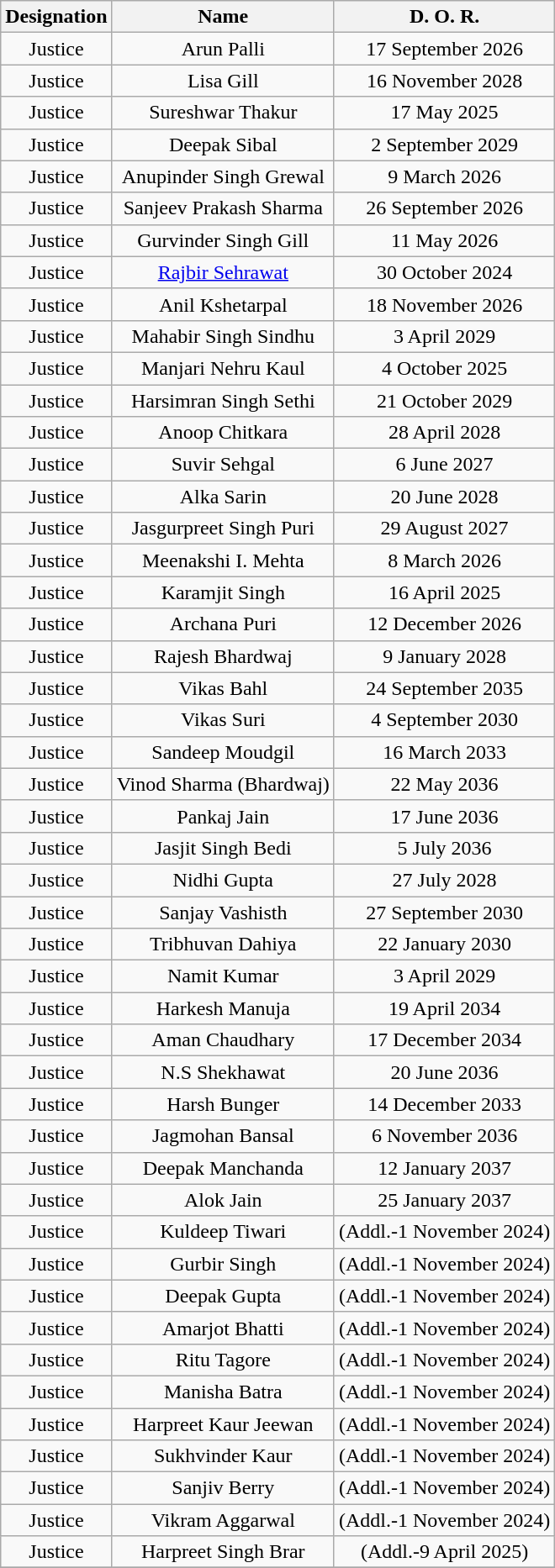<table class="wikitable  sortable" style="text-align:center">
<tr>
<th>Designation</th>
<th>Name</th>
<th>D. O. R.</th>
</tr>
<tr>
<td>Justice</td>
<td>Arun Palli</td>
<td>17 September 2026</td>
</tr>
<tr>
<td>Justice</td>
<td>Lisa Gill</td>
<td>16 November 2028</td>
</tr>
<tr>
<td>Justice</td>
<td>Sureshwar Thakur</td>
<td>17 May 2025</td>
</tr>
<tr>
<td>Justice</td>
<td>Deepak Sibal</td>
<td>2 September 2029</td>
</tr>
<tr>
<td>Justice</td>
<td>Anupinder Singh Grewal</td>
<td>9 March 2026</td>
</tr>
<tr>
<td>Justice</td>
<td>Sanjeev Prakash Sharma</td>
<td>26 September 2026</td>
</tr>
<tr>
<td>Justice</td>
<td>Gurvinder Singh Gill</td>
<td>11 May 2026</td>
</tr>
<tr>
<td>Justice</td>
<td><a href='#'>Rajbir Sehrawat</a></td>
<td>30 October 2024</td>
</tr>
<tr>
<td>Justice</td>
<td>Anil Kshetarpal</td>
<td>18 November 2026</td>
</tr>
<tr>
<td>Justice</td>
<td>Mahabir Singh Sindhu</td>
<td>3 April 2029</td>
</tr>
<tr>
<td>Justice</td>
<td>Manjari Nehru Kaul</td>
<td>4 October 2025</td>
</tr>
<tr>
<td>Justice</td>
<td>Harsimran Singh Sethi</td>
<td>21 October 2029</td>
</tr>
<tr>
<td>Justice</td>
<td>Anoop Chitkara</td>
<td>28 April 2028</td>
</tr>
<tr>
<td>Justice</td>
<td>Suvir Sehgal</td>
<td>6 June 2027</td>
</tr>
<tr>
<td>Justice</td>
<td>Alka Sarin</td>
<td>20 June 2028</td>
</tr>
<tr>
<td>Justice</td>
<td>Jasgurpreet Singh Puri</td>
<td>29 August 2027</td>
</tr>
<tr>
<td>Justice</td>
<td>Meenakshi I. Mehta</td>
<td>8 March 2026</td>
</tr>
<tr>
<td>Justice</td>
<td>Karamjit Singh</td>
<td>16 April 2025</td>
</tr>
<tr>
<td>Justice</td>
<td>Archana Puri</td>
<td>12 December 2026</td>
</tr>
<tr>
<td>Justice</td>
<td>Rajesh Bhardwaj</td>
<td>9 January 2028</td>
</tr>
<tr>
<td>Justice</td>
<td>Vikas Bahl</td>
<td>24 September 2035</td>
</tr>
<tr>
<td>Justice</td>
<td>Vikas Suri</td>
<td>4 September 2030</td>
</tr>
<tr>
<td>Justice</td>
<td>Sandeep Moudgil</td>
<td>16 March 2033</td>
</tr>
<tr>
<td>Justice</td>
<td>Vinod Sharma (Bhardwaj)</td>
<td>22 May 2036</td>
</tr>
<tr>
<td>Justice</td>
<td>Pankaj Jain</td>
<td>17 June 2036</td>
</tr>
<tr>
<td>Justice</td>
<td>Jasjit Singh Bedi</td>
<td>5 July 2036</td>
</tr>
<tr>
<td>Justice</td>
<td>Nidhi Gupta</td>
<td>27 July 2028</td>
</tr>
<tr>
<td>Justice</td>
<td>Sanjay Vashisth</td>
<td>27 September 2030</td>
</tr>
<tr>
<td>Justice</td>
<td>Tribhuvan Dahiya</td>
<td>22 January 2030</td>
</tr>
<tr>
<td>Justice</td>
<td>Namit Kumar</td>
<td>3 April 2029</td>
</tr>
<tr>
<td>Justice</td>
<td>Harkesh Manuja</td>
<td>19 April 2034</td>
</tr>
<tr>
<td>Justice</td>
<td>Aman Chaudhary</td>
<td>17 December 2034</td>
</tr>
<tr>
<td>Justice</td>
<td>N.S Shekhawat</td>
<td>20 June 2036</td>
</tr>
<tr>
<td>Justice</td>
<td>Harsh Bunger</td>
<td>14 December 2033</td>
</tr>
<tr>
<td>Justice</td>
<td>Jagmohan Bansal</td>
<td>6 November 2036</td>
</tr>
<tr>
<td>Justice</td>
<td>Deepak Manchanda</td>
<td>12 January 2037</td>
</tr>
<tr>
<td>Justice</td>
<td>Alok Jain</td>
<td>25 January 2037</td>
</tr>
<tr>
<td>Justice</td>
<td>Kuldeep Tiwari</td>
<td>(Addl.-1 November 2024)</td>
</tr>
<tr>
<td>Justice</td>
<td>Gurbir Singh</td>
<td>(Addl.-1 November 2024)</td>
</tr>
<tr>
<td>Justice</td>
<td>Deepak Gupta</td>
<td>(Addl.-1 November 2024)</td>
</tr>
<tr>
<td>Justice</td>
<td>Amarjot Bhatti</td>
<td>(Addl.-1 November 2024)</td>
</tr>
<tr>
<td>Justice</td>
<td>Ritu Tagore</td>
<td>(Addl.-1 November 2024)</td>
</tr>
<tr>
<td>Justice</td>
<td>Manisha Batra</td>
<td>(Addl.-1 November 2024)</td>
</tr>
<tr>
<td>Justice</td>
<td>Harpreet Kaur Jeewan</td>
<td>(Addl.-1 November 2024)</td>
</tr>
<tr>
<td>Justice</td>
<td>Sukhvinder Kaur</td>
<td>(Addl.-1 November 2024)</td>
</tr>
<tr>
<td>Justice</td>
<td>Sanjiv Berry</td>
<td>(Addl.-1 November 2024)</td>
</tr>
<tr>
<td>Justice</td>
<td>Vikram Aggarwal</td>
<td>(Addl.-1 November 2024)</td>
</tr>
<tr>
<td>Justice</td>
<td>Harpreet Singh Brar</td>
<td>(Addl.-9 April 2025)</td>
</tr>
<tr>
</tr>
</table>
